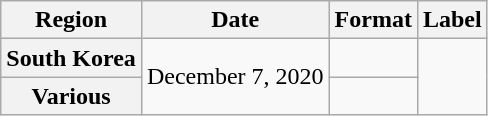<table class="wikitable plainrowheaders">
<tr>
<th>Region</th>
<th>Date</th>
<th>Format</th>
<th>Label</th>
</tr>
<tr>
<th scope="row">South Korea</th>
<td rowspan="2">December 7, 2020</td>
<td></td>
<td rowspan="2"></td>
</tr>
<tr>
<th scope="row">Various</th>
<td></td>
</tr>
</table>
